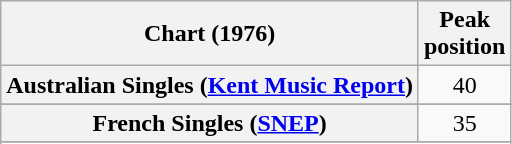<table class="wikitable sortable plainrowheaders" style="text-align:center">
<tr>
<th>Chart (1976)</th>
<th>Peak<br>position</th>
</tr>
<tr>
<th scope="row">Australian Singles (<a href='#'>Kent Music Report</a>)</th>
<td align="center">40</td>
</tr>
<tr>
</tr>
<tr>
</tr>
<tr>
<th scope="row">French Singles (<a href='#'>SNEP</a>)</th>
<td align="center">35</td>
</tr>
<tr>
</tr>
<tr>
</tr>
<tr>
</tr>
<tr>
</tr>
</table>
